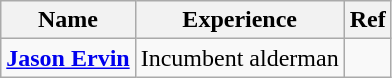<table class="wikitable" style="text-align:center">
<tr>
<th>Name</th>
<th>Experience</th>
<th>Ref</th>
</tr>
<tr>
<td><strong><a href='#'>Jason Ervin</a></strong></td>
<td>Incumbent alderman</td>
<td></td>
</tr>
</table>
